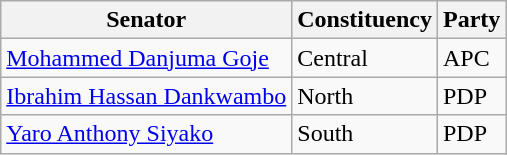<table class="wikitable" border="1">
<tr>
<th>Senator</th>
<th>Constituency</th>
<th>Party</th>
</tr>
<tr>
<td><a href='#'>Mohammed Danjuma Goje</a></td>
<td>Central</td>
<td>APC</td>
</tr>
<tr>
<td><a href='#'>Ibrahim Hassan Dankwambo</a></td>
<td>North</td>
<td>PDP</td>
</tr>
<tr>
<td><a href='#'>Yaro Anthony Siyako</a></td>
<td>South</td>
<td>PDP</td>
</tr>
</table>
